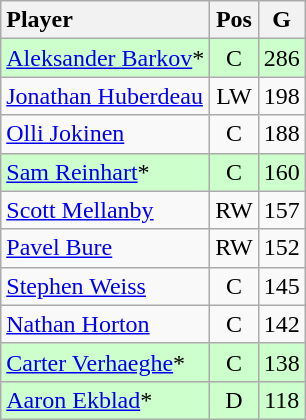<table class="wikitable" style="text-align:center;">
<tr>
<th style="text-align:left;">Player</th>
<th>Pos</th>
<th>G</th>
</tr>
<tr style="background:#cfc;">
<td style="text-align:left;"><a href='#'>Aleksander Barkov</a>*</td>
<td>C</td>
<td>286</td>
</tr>
<tr>
<td style="text-align:left;"><a href='#'>Jonathan Huberdeau</a></td>
<td>LW</td>
<td>198</td>
</tr>
<tr>
<td style="text-align:left;"><a href='#'>Olli Jokinen</a></td>
<td>C</td>
<td>188</td>
</tr>
<tr style="background:#cfc;">
<td style="text-align:left;"><a href='#'>Sam Reinhart</a>*</td>
<td>C</td>
<td>160</td>
</tr>
<tr>
<td style="text-align:left;"><a href='#'>Scott Mellanby</a></td>
<td>RW</td>
<td>157</td>
</tr>
<tr>
<td style="text-align:left;"><a href='#'>Pavel Bure</a></td>
<td>RW</td>
<td>152</td>
</tr>
<tr>
<td style="text-align:left;"><a href='#'>Stephen Weiss</a></td>
<td>C</td>
<td>145</td>
</tr>
<tr>
<td style="text-align:left;"><a href='#'>Nathan Horton</a></td>
<td>C</td>
<td>142</td>
</tr>
<tr style="background:#cfc;">
<td style="text-align:left;"><a href='#'>Carter Verhaeghe</a>*</td>
<td>C</td>
<td>138</td>
</tr>
<tr style="background:#cfc;">
<td style="text-align:left;"><a href='#'>Aaron Ekblad</a>*</td>
<td>D</td>
<td>118</td>
</tr>
</table>
